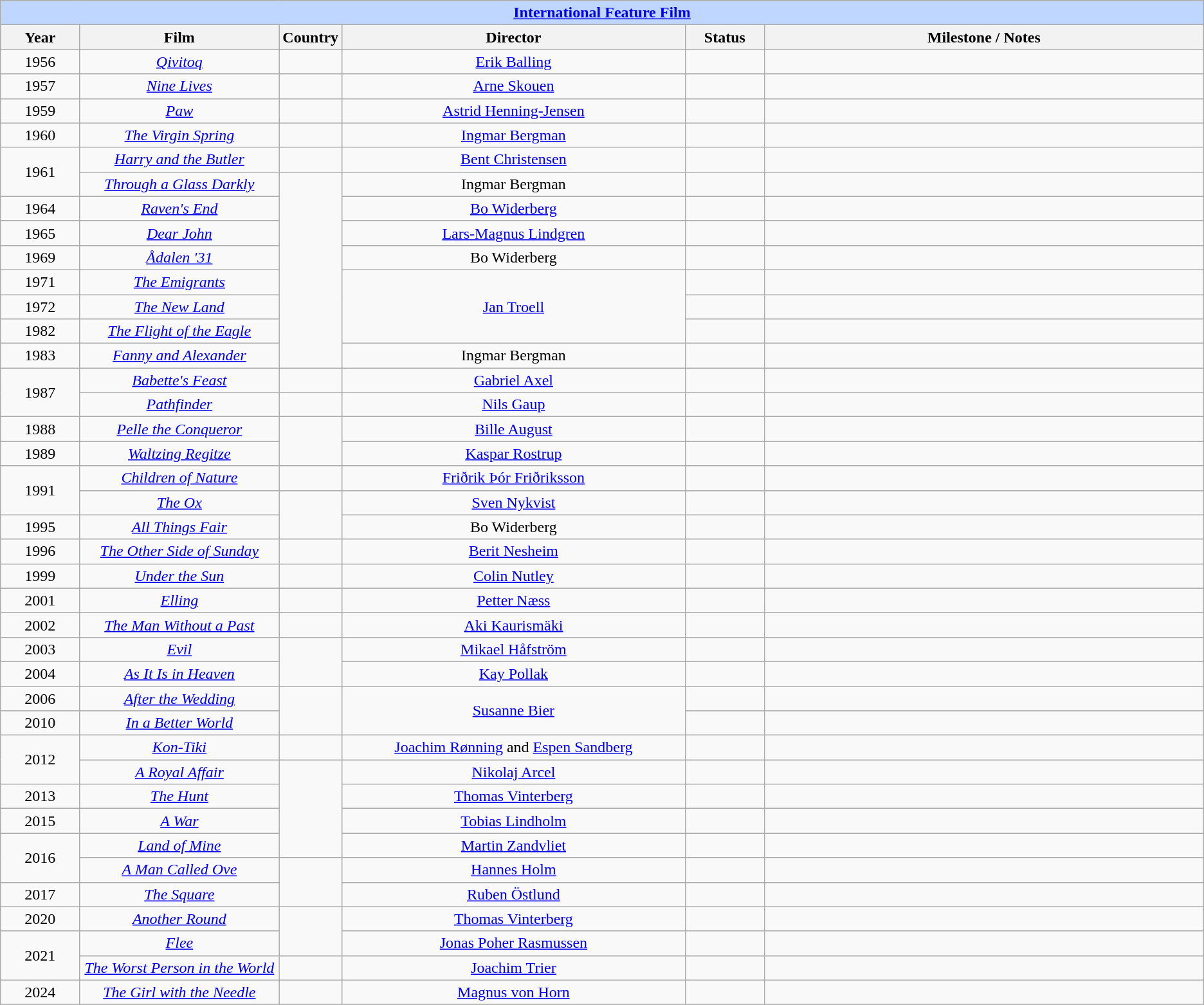<table class="wikitable" style="text-align: center">
<tr ---- bgcolor="#bfd7ff">
<td colspan=6 align=center><strong><a href='#'>International Feature Film</a></strong></td>
</tr>
<tr ---- bgcolor="#ebf5ff">
<th width="75">Year</th>
<th width="200">Film</th>
<th width="50">Country</th>
<th width="350">Director</th>
<th width="75">Status</th>
<th width="450">Milestone / Notes</th>
</tr>
<tr>
<td style="text-align: center">1956</td>
<td><em><a href='#'>Qivitoq</a></em></td>
<td style="text-align: center"></td>
<td><a href='#'>Erik Balling</a></td>
<td></td>
<td></td>
</tr>
<tr>
<td style="text-align: center">1957</td>
<td><em><a href='#'>Nine Lives</a></em></td>
<td style="text-align: center"></td>
<td><a href='#'>Arne Skouen</a></td>
<td></td>
<td></td>
</tr>
<tr>
<td style="text-align: center">1959</td>
<td><em><a href='#'>Paw</a></em></td>
<td style="text-align: center"></td>
<td><a href='#'>Astrid Henning-Jensen</a></td>
<td></td>
<td></td>
</tr>
<tr>
<td style="text-align: center">1960</td>
<td><em><a href='#'>The Virgin Spring</a></em></td>
<td style="text-align: center"></td>
<td><a href='#'>Ingmar Bergman</a></td>
<td></td>
<td></td>
</tr>
<tr>
<td rowspan=2 style="text-align: center">1961</td>
<td><em><a href='#'>Harry and the Butler</a></em></td>
<td style="text-align: center"></td>
<td><a href='#'>Bent Christensen</a></td>
<td></td>
<td></td>
</tr>
<tr>
<td><em><a href='#'>Through a Glass Darkly</a></em></td>
<td rowspan="8" style="text-align: center"></td>
<td>Ingmar Bergman</td>
<td></td>
<td></td>
</tr>
<tr>
<td style="text-align: center">1964</td>
<td><em><a href='#'>Raven's End</a></em></td>
<td><a href='#'>Bo Widerberg</a></td>
<td></td>
<td></td>
</tr>
<tr>
<td style="text-align: center">1965</td>
<td><em><a href='#'>Dear John</a></em></td>
<td><a href='#'>Lars-Magnus Lindgren</a></td>
<td></td>
<td></td>
</tr>
<tr>
<td style="text-align: center">1969</td>
<td><em><a href='#'>Ådalen '31</a></em></td>
<td>Bo Widerberg</td>
<td></td>
<td></td>
</tr>
<tr>
<td style="text-align: center">1971</td>
<td><em><a href='#'>The Emigrants</a></em></td>
<td rowspan="3"><a href='#'>Jan Troell</a></td>
<td></td>
<td></td>
</tr>
<tr>
<td style="text-align: center">1972</td>
<td><em><a href='#'>The New Land</a></em></td>
<td></td>
<td></td>
</tr>
<tr>
<td style="text-align: center">1982</td>
<td><em><a href='#'>The Flight of the Eagle</a></em></td>
<td></td>
<td></td>
</tr>
<tr>
<td style="text-align: center">1983</td>
<td><em><a href='#'>Fanny and Alexander</a></em></td>
<td>Ingmar Bergman</td>
<td></td>
<td></td>
</tr>
<tr>
<td rowspan=2 style="text-align: center">1987</td>
<td><em><a href='#'>Babette's Feast</a></em></td>
<td style="text-align: center"></td>
<td><a href='#'>Gabriel Axel</a></td>
<td></td>
<td></td>
</tr>
<tr>
<td><em><a href='#'>Pathfinder</a></em></td>
<td style="text-align: center"></td>
<td><a href='#'>Nils Gaup</a></td>
<td></td>
<td></td>
</tr>
<tr>
<td style="text-align: center">1988</td>
<td><em><a href='#'>Pelle the Conqueror</a></em></td>
<td rowspan="2" style="text-align: center"></td>
<td><a href='#'>Bille August</a></td>
<td></td>
<td></td>
</tr>
<tr>
<td style="text-align: center">1989</td>
<td><em><a href='#'>Waltzing Regitze</a></em></td>
<td><a href='#'>Kaspar Rostrup</a></td>
<td></td>
<td></td>
</tr>
<tr>
<td rowspan=2 style="text-align: center">1991</td>
<td><em><a href='#'>Children of Nature</a></em></td>
<td style="text-align: center"></td>
<td><a href='#'>Friðrik Þór Friðriksson</a></td>
<td></td>
<td></td>
</tr>
<tr>
<td><em><a href='#'>The Ox</a></em></td>
<td rowspan="2" style="text-align: center"></td>
<td><a href='#'>Sven Nykvist</a></td>
<td></td>
<td></td>
</tr>
<tr>
<td style="text-align: center">1995</td>
<td><em><a href='#'>All Things Fair</a></em></td>
<td>Bo Widerberg</td>
<td></td>
<td></td>
</tr>
<tr>
<td style="text-align: center">1996</td>
<td><em><a href='#'>The Other Side of Sunday</a></em></td>
<td style="text-align: center"></td>
<td><a href='#'>Berit Nesheim</a></td>
<td></td>
<td></td>
</tr>
<tr>
<td style="text-align: center">1999</td>
<td><em><a href='#'>Under the Sun</a></em></td>
<td style="text-align: center"></td>
<td><a href='#'>Colin Nutley</a></td>
<td></td>
<td></td>
</tr>
<tr>
<td style="text-align: center">2001</td>
<td><em><a href='#'>Elling</a></em></td>
<td style="text-align: center"></td>
<td><a href='#'>Petter Næss</a></td>
<td></td>
<td></td>
</tr>
<tr>
<td style="text-align: center">2002</td>
<td><em><a href='#'>The Man Without a Past</a></em></td>
<td style="text-align: center"></td>
<td><a href='#'>Aki Kaurismäki</a></td>
<td></td>
<td></td>
</tr>
<tr>
<td style="text-align: center">2003</td>
<td><em><a href='#'>Evil</a></em></td>
<td rowspan="2" style="text-align: center"></td>
<td><a href='#'>Mikael Håfström</a></td>
<td></td>
<td></td>
</tr>
<tr>
<td style="text-align: center">2004</td>
<td><em><a href='#'>As It Is in Heaven</a></em></td>
<td><a href='#'>Kay Pollak</a></td>
<td></td>
<td></td>
</tr>
<tr>
<td style="text-align: center">2006</td>
<td><em><a href='#'>After the Wedding</a></em></td>
<td rowspan="2" style="text-align: center"></td>
<td rowspan="2"><a href='#'>Susanne Bier</a></td>
<td></td>
<td></td>
</tr>
<tr>
<td style="text-align: center">2010</td>
<td><em><a href='#'>In a Better World</a></em></td>
<td></td>
<td></td>
</tr>
<tr>
<td rowspan=2 style="text-align: center">2012</td>
<td><em><a href='#'>Kon-Tiki</a></em></td>
<td style="text-align: center"></td>
<td><a href='#'>Joachim Rønning</a> and <a href='#'>Espen Sandberg</a></td>
<td></td>
<td></td>
</tr>
<tr>
<td><em><a href='#'>A Royal Affair</a></em></td>
<td rowspan="4" style="text-align: center"></td>
<td><a href='#'>Nikolaj Arcel</a></td>
<td></td>
<td></td>
</tr>
<tr>
<td style="text-align: center">2013</td>
<td><em><a href='#'>The Hunt</a></em></td>
<td><a href='#'>Thomas Vinterberg</a></td>
<td></td>
<td></td>
</tr>
<tr>
<td style="text-align: center">2015</td>
<td><em><a href='#'>A War</a></em></td>
<td><a href='#'>Tobias Lindholm</a></td>
<td></td>
<td></td>
</tr>
<tr>
<td style="text-align: center" rowspan=2>2016</td>
<td><em><a href='#'>Land of Mine</a></em></td>
<td><a href='#'>Martin Zandvliet</a></td>
<td></td>
<td></td>
</tr>
<tr>
<td><em><a href='#'>A Man Called Ove</a></em></td>
<td rowspan="2" style="text-align: center"></td>
<td><a href='#'>Hannes Holm</a></td>
<td></td>
<td></td>
</tr>
<tr>
<td style="text-align: center">2017</td>
<td><a href='#'><em>The Square</em></a></td>
<td><a href='#'>Ruben Östlund</a></td>
<td></td>
<td></td>
</tr>
<tr>
<td style="text-align: center">2020</td>
<td><em><a href='#'>Another Round</a></em></td>
<td rowspan="2" style="text-align: center"></td>
<td><a href='#'>Thomas Vinterberg</a></td>
<td></td>
<td></td>
</tr>
<tr>
<td rowspan=2 style="text-align: center">2021</td>
<td><em><a href='#'>Flee</a></em></td>
<td><a href='#'>Jonas Poher Rasmussen</a></td>
<td></td>
<td></td>
</tr>
<tr>
<td><em><a href='#'>The Worst Person in the World</a></em></td>
<td style="text-align: center"></td>
<td><a href='#'>Joachim Trier</a></td>
<td></td>
<td></td>
</tr>
<tr>
<td style="text-align: center">2024</td>
<td><em><a href='#'>The Girl with the Needle</a></em></td>
<td style="text-align: center"></td>
<td><a href='#'>Magnus von Horn</a></td>
<td></td>
<td></td>
</tr>
<tr>
</tr>
</table>
